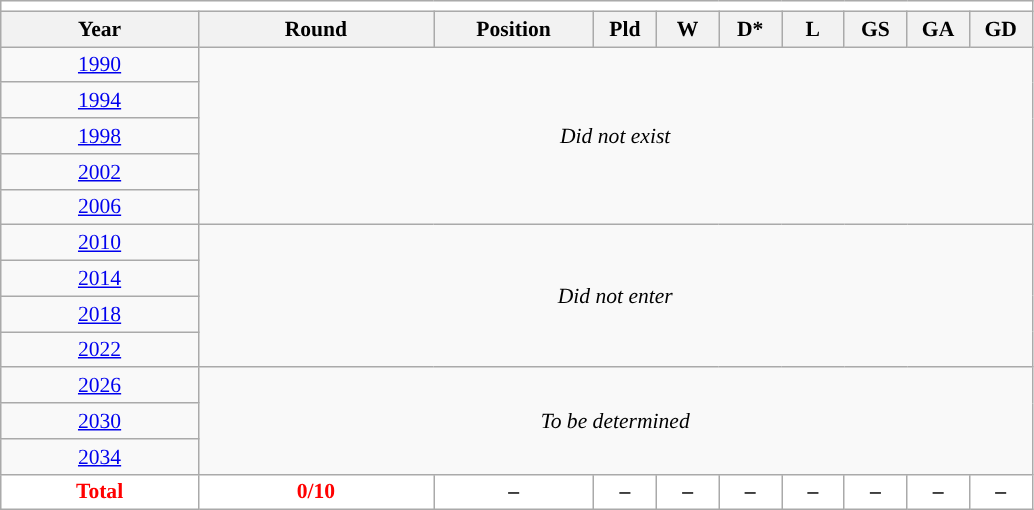<table class="wikitable" style="text-align: center;font-size:90%;">
<tr>
<th colspan="10" style="background: #FFFFFF; color: red;"><a href='#'></a></th>
</tr>
<tr>
<th width=125>Year</th>
<th width=150>Round</th>
<th width=100>Position</th>
<th width=35>Pld</th>
<th width=35>W</th>
<th width=35>D*</th>
<th width=35>L</th>
<th width=35>GS</th>
<th width=35>GA</th>
<th width=35>GD</th>
</tr>
<tr>
<td> <a href='#'>1990</a></td>
<td colspan=9 rowspan=5><em>Did not exist</em></td>
</tr>
<tr>
<td> <a href='#'>1994</a></td>
</tr>
<tr>
<td> <a href='#'>1998</a></td>
</tr>
<tr>
<td> <a href='#'>2002</a></td>
</tr>
<tr>
<td> <a href='#'>2006</a></td>
</tr>
<tr>
<td> <a href='#'>2010</a></td>
<td colspan=9 rowspan=4><em>Did not enter</em></td>
</tr>
<tr>
<td> <a href='#'>2014</a></td>
</tr>
<tr>
<td> <a href='#'>2018</a></td>
</tr>
<tr>
<td> <a href='#'>2022</a></td>
</tr>
<tr>
<td> <a href='#'>2026</a></td>
<td colspan="9" rowspan="3"><em>To be determined</em></td>
</tr>
<tr>
<td> <a href='#'>2030</a></td>
</tr>
<tr>
<td> <a href='#'>2034</a></td>
</tr>
<tr>
<td colspan=1 style="background: #FFFFFF; color: red;"><strong>Total</strong></td>
<td style="background: #FFFFFF; color: red;"><strong>0/10</strong></td>
<td style="background: #FFFFFF; color: #red;"><strong>–</strong></td>
<td style="background: #FFFFFF; color: #red;"><strong>–</strong></td>
<td style="background: #FFFFFF; color: #red;"><strong>–</strong></td>
<td style="background: #FFFFFF; color: #red;"><strong>–</strong></td>
<td style="background: #FFFFFF; color: #red;"><strong>–</strong></td>
<td style="background: #FFFFFF; color: #red;"><strong>–</strong></td>
<td style="background: #FFFFFF; color: #red;"><strong>–</strong></td>
<td style="background: #FFFFFF; color: #red;"><strong>–</strong></td>
</tr>
</table>
